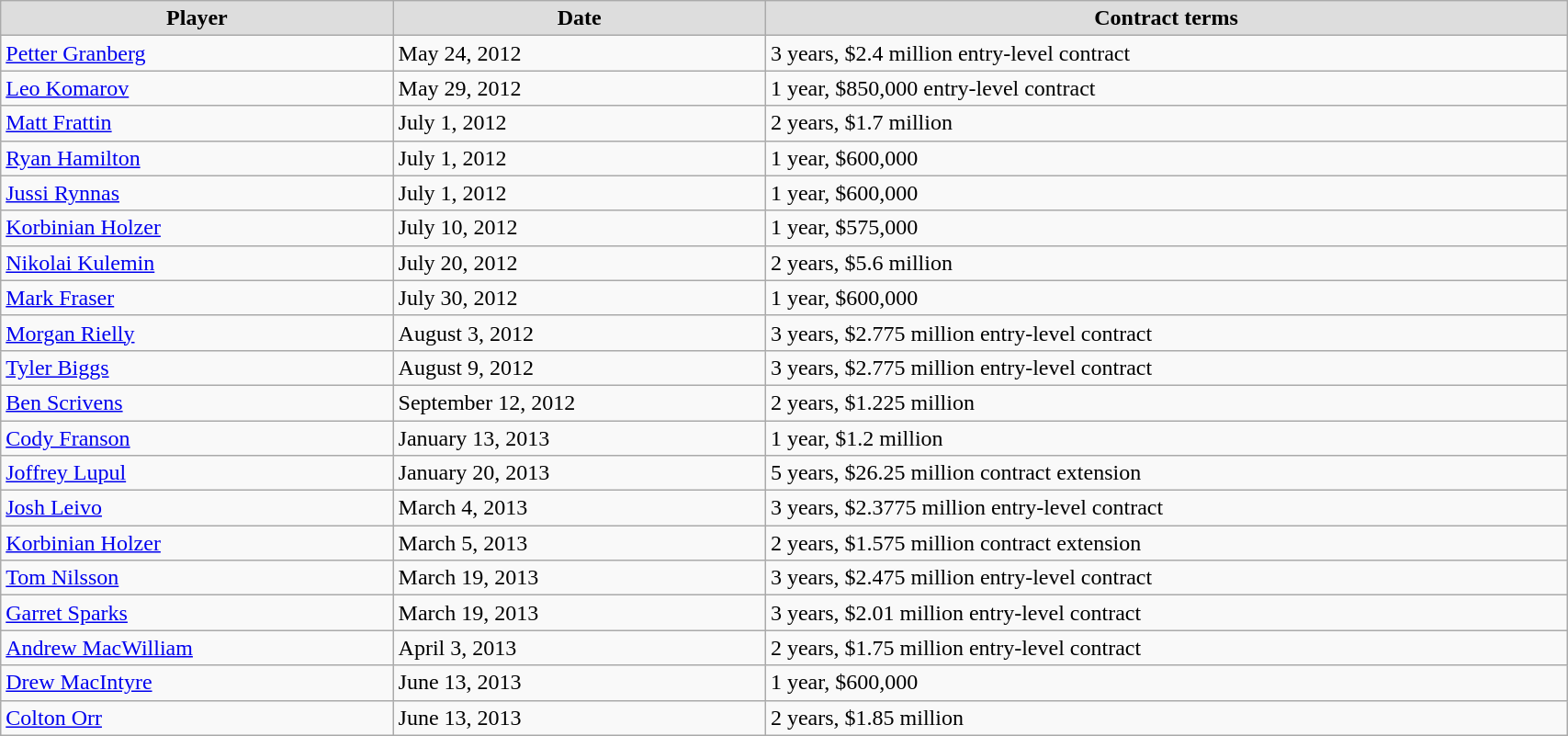<table class="wikitable" style="width:90%;">
<tr style="text-align:center; background:#ddd;">
<td><strong>Player</strong></td>
<td><strong>Date</strong></td>
<td><strong>Contract terms</strong></td>
</tr>
<tr>
<td><a href='#'>Petter Granberg</a></td>
<td>May 24, 2012</td>
<td>3 years, $2.4 million entry-level contract</td>
</tr>
<tr>
<td><a href='#'>Leo Komarov</a></td>
<td>May 29, 2012</td>
<td>1 year, $850,000 entry-level contract</td>
</tr>
<tr>
<td><a href='#'>Matt Frattin</a></td>
<td>July 1, 2012</td>
<td>2 years, $1.7 million</td>
</tr>
<tr>
<td><a href='#'>Ryan Hamilton</a></td>
<td>July 1, 2012</td>
<td>1 year, $600,000</td>
</tr>
<tr>
<td><a href='#'>Jussi Rynnas</a></td>
<td>July 1, 2012</td>
<td>1 year, $600,000</td>
</tr>
<tr>
<td><a href='#'>Korbinian Holzer</a></td>
<td>July 10, 2012</td>
<td>1 year, $575,000</td>
</tr>
<tr>
<td><a href='#'>Nikolai Kulemin</a></td>
<td>July 20, 2012</td>
<td>2 years, $5.6 million</td>
</tr>
<tr>
<td><a href='#'>Mark Fraser</a></td>
<td>July 30, 2012</td>
<td>1 year, $600,000</td>
</tr>
<tr>
<td><a href='#'>Morgan Rielly</a></td>
<td>August 3, 2012</td>
<td>3 years, $2.775 million entry-level contract</td>
</tr>
<tr>
<td><a href='#'>Tyler Biggs</a></td>
<td>August 9, 2012</td>
<td>3 years, $2.775 million entry-level contract</td>
</tr>
<tr>
<td><a href='#'>Ben Scrivens</a></td>
<td>September 12, 2012</td>
<td>2 years, $1.225 million</td>
</tr>
<tr>
<td><a href='#'>Cody Franson</a></td>
<td>January 13, 2013</td>
<td>1 year, $1.2 million</td>
</tr>
<tr>
<td><a href='#'>Joffrey Lupul</a></td>
<td>January 20, 2013</td>
<td>5 years, $26.25 million contract extension</td>
</tr>
<tr>
<td><a href='#'>Josh Leivo</a></td>
<td>March 4, 2013</td>
<td>3 years, $2.3775 million entry-level contract</td>
</tr>
<tr>
<td><a href='#'>Korbinian Holzer</a></td>
<td>March 5, 2013</td>
<td>2 years, $1.575 million contract extension</td>
</tr>
<tr>
<td><a href='#'>Tom Nilsson</a></td>
<td>March 19, 2013</td>
<td>3 years, $2.475 million entry-level contract</td>
</tr>
<tr>
<td><a href='#'>Garret Sparks</a></td>
<td>March 19, 2013</td>
<td>3 years, $2.01 million entry-level contract</td>
</tr>
<tr>
<td><a href='#'>Andrew MacWilliam</a></td>
<td>April 3, 2013</td>
<td>2 years, $1.75 million entry-level contract</td>
</tr>
<tr>
<td><a href='#'>Drew MacIntyre</a></td>
<td>June 13, 2013</td>
<td>1 year, $600,000</td>
</tr>
<tr>
<td><a href='#'>Colton Orr</a></td>
<td>June 13, 2013</td>
<td>2 years, $1.85 million</td>
</tr>
</table>
